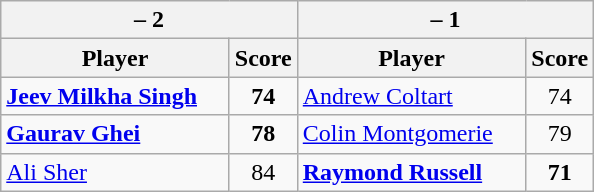<table class=wikitable>
<tr>
<th colspan=2> – 2</th>
<th colspan=2> – 1</th>
</tr>
<tr>
<th width=145>Player</th>
<th>Score</th>
<th width=145>Player</th>
<th>Score</th>
</tr>
<tr>
<td><strong><a href='#'>Jeev Milkha Singh</a></strong></td>
<td align=center><strong>74</strong></td>
<td><a href='#'>Andrew Coltart</a></td>
<td align=center>74</td>
</tr>
<tr>
<td><strong><a href='#'>Gaurav Ghei</a></strong></td>
<td align=center><strong>78</strong></td>
<td><a href='#'>Colin Montgomerie</a></td>
<td align=center>79</td>
</tr>
<tr>
<td><a href='#'>Ali Sher</a></td>
<td align=center>84</td>
<td><strong><a href='#'>Raymond Russell</a></strong></td>
<td align=center><strong>71</strong></td>
</tr>
</table>
